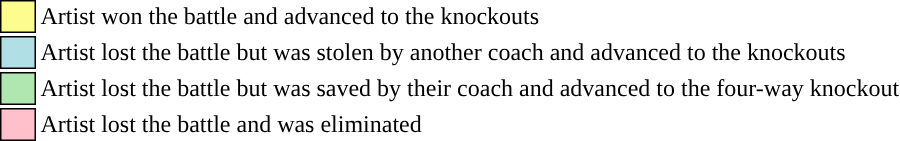<table class="toccolours" style="font-size: 100%; white-space: nowrap”">
<tr>
<td style="background:#fdfc8f; border:1px solid black">     </td>
<td>Artist won the battle and advanced to the knockouts</td>
</tr>
<tr>
<td style="background:#b0e0e6; border:1px solid black">     </td>
<td>Artist lost the battle but was stolen by another coach and advanced to the knockouts</td>
</tr>
<tr>
<td style="background:#b0e6b0; border:1px solid black">     </td>
<td>Artist lost the battle but was saved by their coach and advanced to the four-way knockout</td>
</tr>
<tr>
<td style="background:pink; border:1px solid black">     </td>
<td>Artist lost the battle and was eliminated</td>
</tr>
</table>
